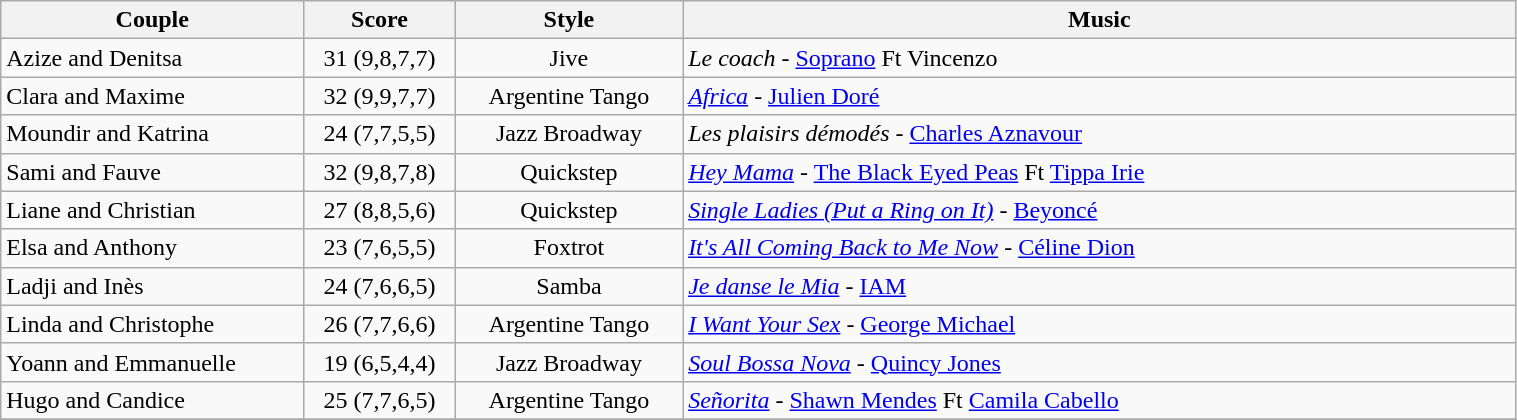<table class="wikitable" style="width:80%;">
<tr>
<th style="width:20%;">Couple</th>
<th style="width:10%;">Score</th>
<th style="width:15%;">Style</th>
<th style="width:60%;">Music</th>
</tr>
<tr>
<td>Azize and Denitsa</td>
<td style="text-align:center;">31 (9,8,7,7)</td>
<td style="text-align:center;">Jive</td>
<td><em>Le coach</em> - <a href='#'>Soprano</a> Ft Vincenzo</td>
</tr>
<tr>
<td>Clara and Maxime</td>
<td style="text-align:center;">32 (9,9,7,7)</td>
<td style="text-align:center;">Argentine Tango</td>
<td><em><a href='#'>Africa</a></em> - <a href='#'>Julien Doré</a></td>
</tr>
<tr>
<td>Moundir and Katrina</td>
<td style="text-align:center;">24 (7,7,5,5)</td>
<td style="text-align:center;">Jazz Broadway</td>
<td><em>Les plaisirs démodés</em> - <a href='#'>Charles Aznavour</a></td>
</tr>
<tr>
<td>Sami and Fauve</td>
<td style="text-align:center;">32 (9,8,7,8)</td>
<td style="text-align:center;">Quickstep</td>
<td><em><a href='#'>Hey Mama</a></em> - <a href='#'>The Black Eyed Peas</a> Ft <a href='#'>Tippa Irie</a></td>
</tr>
<tr>
<td>Liane and Christian</td>
<td style="text-align:center;">27 (8,8,5,6)</td>
<td style="text-align:center;">Quickstep</td>
<td><em><a href='#'>Single Ladies (Put a Ring on It)</a></em> - <a href='#'>Beyoncé</a></td>
</tr>
<tr>
<td>Elsa and Anthony</td>
<td style="text-align:center;">23 (7,6,5,5)</td>
<td style="text-align:center;">Foxtrot</td>
<td><em><a href='#'>It's All Coming Back to Me Now</a></em> - <a href='#'>Céline Dion</a></td>
</tr>
<tr>
<td>Ladji and Inès</td>
<td style="text-align:center;">24 (7,6,6,5)</td>
<td style="text-align:center;">Samba</td>
<td><em><a href='#'>Je danse le Mia</a></em> - <a href='#'>IAM</a></td>
</tr>
<tr>
<td>Linda and Christophe</td>
<td style="text-align:center;">26 (7,7,6,6)</td>
<td style="text-align:center;">Argentine Tango</td>
<td><em><a href='#'>I Want Your Sex</a></em> - <a href='#'>George Michael</a></td>
</tr>
<tr>
<td>Yoann and Emmanuelle</td>
<td style="text-align:center;">19 (6,5,4,4)</td>
<td style="text-align:center;">Jazz Broadway</td>
<td><em><a href='#'>Soul Bossa Nova</a></em> - <a href='#'>Quincy Jones</a></td>
</tr>
<tr>
<td>Hugo and Candice</td>
<td style="text-align:center;">25 (7,7,6,5)</td>
<td style="text-align:center;">Argentine Tango</td>
<td><em><a href='#'>Señorita</a></em> - <a href='#'>Shawn Mendes</a> Ft <a href='#'>Camila Cabello</a></td>
</tr>
<tr>
</tr>
</table>
